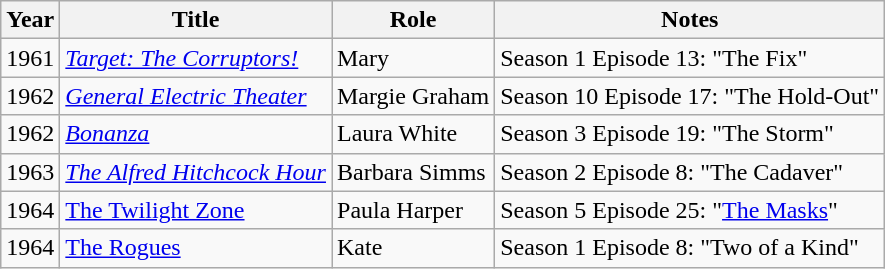<table class="wikitable sortable">
<tr>
<th>Year</th>
<th>Title</th>
<th>Role</th>
<th>Notes</th>
</tr>
<tr>
<td>1961</td>
<td><em><a href='#'>Target: The Corruptors!</a></em></td>
<td>Mary</td>
<td>Season 1 Episode 13: "The Fix"</td>
</tr>
<tr>
<td>1962</td>
<td><em><a href='#'>General Electric Theater</a></em></td>
<td>Margie Graham</td>
<td>Season 10 Episode 17: "The Hold-Out"</td>
</tr>
<tr>
<td>1962</td>
<td><em><a href='#'>Bonanza</a></em></td>
<td>Laura White</td>
<td>Season 3 Episode 19: "The Storm"</td>
</tr>
<tr>
<td>1963</td>
<td><em><a href='#'>The Alfred Hitchcock Hour</a></em></td>
<td>Barbara Simms</td>
<td>Season 2 Episode 8: "The Cadaver"</td>
</tr>
<tr>
<td>1964</td>
<td><em><a href='#'></em>The Twilight Zone<em></a></em></td>
<td>Paula Harper</td>
<td>Season 5 Episode 25: "<a href='#'>The Masks</a>"</td>
</tr>
<tr>
<td>1964</td>
<td><em><a href='#'></em>The Rogues<em></a></em></td>
<td>Kate</td>
<td>Season 1 Episode 8: "Two of a Kind"</td>
</tr>
</table>
